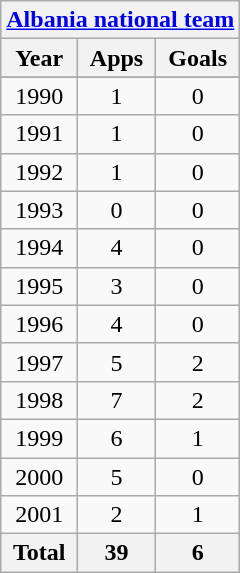<table class="wikitable" style="text-align:center">
<tr>
<th colspan=3><a href='#'>Albania national team</a></th>
</tr>
<tr>
<th>Year</th>
<th>Apps</th>
<th>Goals</th>
</tr>
<tr>
</tr>
<tr>
<td>1990</td>
<td>1</td>
<td>0</td>
</tr>
<tr>
<td>1991</td>
<td>1</td>
<td>0</td>
</tr>
<tr>
<td>1992</td>
<td>1</td>
<td>0</td>
</tr>
<tr>
<td>1993</td>
<td>0</td>
<td>0</td>
</tr>
<tr>
<td>1994</td>
<td>4</td>
<td>0</td>
</tr>
<tr>
<td>1995</td>
<td>3</td>
<td>0</td>
</tr>
<tr>
<td>1996</td>
<td>4</td>
<td>0</td>
</tr>
<tr>
<td>1997</td>
<td>5</td>
<td>2</td>
</tr>
<tr>
<td>1998</td>
<td>7</td>
<td>2</td>
</tr>
<tr>
<td>1999</td>
<td>6</td>
<td>1</td>
</tr>
<tr>
<td>2000</td>
<td>5</td>
<td>0</td>
</tr>
<tr>
<td>2001</td>
<td>2</td>
<td>1</td>
</tr>
<tr>
<th>Total</th>
<th>39</th>
<th>6</th>
</tr>
</table>
